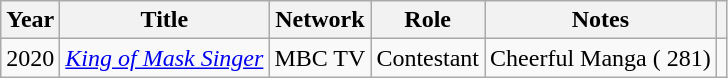<table class="wikitable sortable">
<tr>
<th>Year</th>
<th>Title</th>
<th>Network</th>
<th>Role</th>
<th>Notes</th>
<th></th>
</tr>
<tr>
<td>2020</td>
<td><em><a href='#'>King of Mask Singer</a></em></td>
<td>MBC TV</td>
<td>Contestant</td>
<td>Cheerful Manga ( 281)</td>
<td></td>
</tr>
</table>
